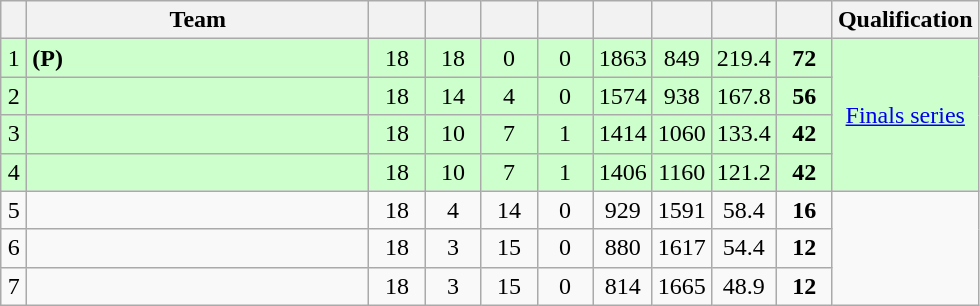<table class="wikitable" style="text-align:center; margin-bottom:0">
<tr>
<th style="width:10px"></th>
<th style="width:35%;">Team</th>
<th style="width:30px;"></th>
<th style="width:30px;"></th>
<th style="width:30px;"></th>
<th style="width:30px;"></th>
<th style="width:30px;"></th>
<th style="width:30px;"></th>
<th style="width:30px;"></th>
<th style="width:30px;"></th>
<th>Qualification</th>
</tr>
<tr style="background:#ccffcc;">
<td>1</td>
<td style="text-align:left;"> <strong>(P)</strong></td>
<td>18</td>
<td>18</td>
<td>0</td>
<td>0</td>
<td>1863</td>
<td>849</td>
<td>219.4</td>
<td><strong>72</strong></td>
<td rowspan=4><a href='#'>Finals series</a></td>
</tr>
<tr style="background:#ccffcc;">
<td>2</td>
<td style="text-align:left;"></td>
<td>18</td>
<td>14</td>
<td>4</td>
<td>0</td>
<td>1574</td>
<td>938</td>
<td>167.8</td>
<td><strong>56</strong></td>
</tr>
<tr style="background:#ccffcc;">
<td>3</td>
<td style="text-align:left;"></td>
<td>18</td>
<td>10</td>
<td>7</td>
<td>1</td>
<td>1414</td>
<td>1060</td>
<td>133.4</td>
<td><strong>42</strong></td>
</tr>
<tr style="background:#ccffcc;">
<td>4</td>
<td style="text-align:left;"></td>
<td>18</td>
<td>10</td>
<td>7</td>
<td>1</td>
<td>1406</td>
<td>1160</td>
<td>121.2</td>
<td><strong>42</strong></td>
</tr>
<tr>
<td>5</td>
<td style="text-align:left;"></td>
<td>18</td>
<td>4</td>
<td>14</td>
<td>0</td>
<td>929</td>
<td>1591</td>
<td>58.4</td>
<td><strong>16</strong></td>
</tr>
<tr>
<td>6</td>
<td style="text-align:left;"></td>
<td>18</td>
<td>3</td>
<td>15</td>
<td>0</td>
<td>880</td>
<td>1617</td>
<td>54.4</td>
<td><strong>12</strong></td>
</tr>
<tr>
<td>7</td>
<td style="text-align:left;"></td>
<td>18</td>
<td>3</td>
<td>15</td>
<td>0</td>
<td>814</td>
<td>1665</td>
<td>48.9</td>
<td><strong>12</strong></td>
</tr>
</table>
